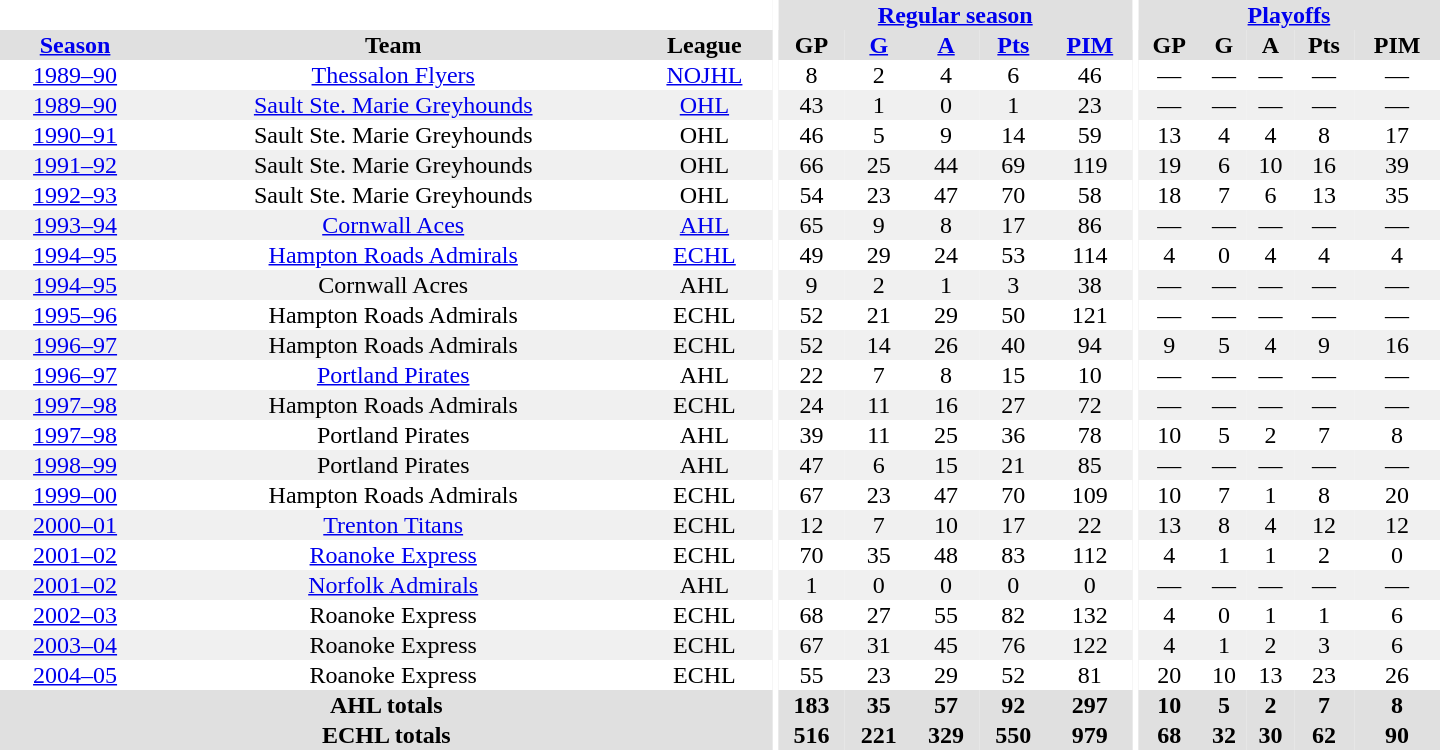<table border="0" cellpadding="1" cellspacing="0" style="text-align:center; width:60em">
<tr bgcolor="#e0e0e0">
<th colspan="3" bgcolor="#ffffff"></th>
<th rowspan="99" bgcolor="#ffffff"></th>
<th colspan="5"><a href='#'>Regular season</a></th>
<th rowspan="99" bgcolor="#ffffff"></th>
<th colspan="5"><a href='#'>Playoffs</a></th>
</tr>
<tr bgcolor="#e0e0e0">
<th><a href='#'>Season</a></th>
<th>Team</th>
<th>League</th>
<th>GP</th>
<th><a href='#'>G</a></th>
<th><a href='#'>A</a></th>
<th><a href='#'>Pts</a></th>
<th><a href='#'>PIM</a></th>
<th>GP</th>
<th>G</th>
<th>A</th>
<th>Pts</th>
<th>PIM</th>
</tr>
<tr>
<td><a href='#'>1989–90</a></td>
<td><a href='#'>Thessalon Flyers</a></td>
<td><a href='#'>NOJHL</a></td>
<td>8</td>
<td>2</td>
<td>4</td>
<td>6</td>
<td>46</td>
<td>—</td>
<td>—</td>
<td>—</td>
<td>—</td>
<td>—</td>
</tr>
<tr bgcolor="#f0f0f0">
<td><a href='#'>1989–90</a></td>
<td><a href='#'>Sault Ste. Marie Greyhounds</a></td>
<td><a href='#'>OHL</a></td>
<td>43</td>
<td>1</td>
<td>0</td>
<td>1</td>
<td>23</td>
<td>—</td>
<td>—</td>
<td>—</td>
<td>—</td>
<td>—</td>
</tr>
<tr>
<td><a href='#'>1990–91</a></td>
<td>Sault Ste. Marie Greyhounds</td>
<td>OHL</td>
<td>46</td>
<td>5</td>
<td>9</td>
<td>14</td>
<td>59</td>
<td>13</td>
<td>4</td>
<td>4</td>
<td>8</td>
<td>17</td>
</tr>
<tr bgcolor="#f0f0f0">
<td><a href='#'>1991–92</a></td>
<td>Sault Ste. Marie Greyhounds</td>
<td>OHL</td>
<td>66</td>
<td>25</td>
<td>44</td>
<td>69</td>
<td>119</td>
<td>19</td>
<td>6</td>
<td>10</td>
<td>16</td>
<td>39</td>
</tr>
<tr>
<td><a href='#'>1992–93</a></td>
<td>Sault Ste. Marie Greyhounds</td>
<td>OHL</td>
<td>54</td>
<td>23</td>
<td>47</td>
<td>70</td>
<td>58</td>
<td>18</td>
<td>7</td>
<td>6</td>
<td>13</td>
<td>35</td>
</tr>
<tr bgcolor="#f0f0f0">
<td><a href='#'>1993–94</a></td>
<td><a href='#'>Cornwall Aces</a></td>
<td><a href='#'>AHL</a></td>
<td>65</td>
<td>9</td>
<td>8</td>
<td>17</td>
<td>86</td>
<td>—</td>
<td>—</td>
<td>—</td>
<td>—</td>
<td>—</td>
</tr>
<tr>
<td><a href='#'>1994–95</a></td>
<td><a href='#'>Hampton Roads Admirals</a></td>
<td><a href='#'>ECHL</a></td>
<td>49</td>
<td>29</td>
<td>24</td>
<td>53</td>
<td>114</td>
<td>4</td>
<td>0</td>
<td>4</td>
<td>4</td>
<td>4</td>
</tr>
<tr bgcolor="#f0f0f0">
<td><a href='#'>1994–95</a></td>
<td>Cornwall Acres</td>
<td>AHL</td>
<td>9</td>
<td>2</td>
<td>1</td>
<td>3</td>
<td>38</td>
<td>—</td>
<td>—</td>
<td>—</td>
<td>—</td>
<td>—</td>
</tr>
<tr>
<td><a href='#'>1995–96</a></td>
<td>Hampton Roads Admirals</td>
<td>ECHL</td>
<td>52</td>
<td>21</td>
<td>29</td>
<td>50</td>
<td>121</td>
<td>—</td>
<td>—</td>
<td>—</td>
<td>—</td>
<td>—</td>
</tr>
<tr bgcolor="#f0f0f0">
<td><a href='#'>1996–97</a></td>
<td>Hampton Roads Admirals</td>
<td>ECHL</td>
<td>52</td>
<td>14</td>
<td>26</td>
<td>40</td>
<td>94</td>
<td>9</td>
<td>5</td>
<td>4</td>
<td>9</td>
<td>16</td>
</tr>
<tr>
<td><a href='#'>1996–97</a></td>
<td><a href='#'>Portland Pirates</a></td>
<td>AHL</td>
<td>22</td>
<td>7</td>
<td>8</td>
<td>15</td>
<td>10</td>
<td>—</td>
<td>—</td>
<td>—</td>
<td>—</td>
<td>—</td>
</tr>
<tr bgcolor="#f0f0f0">
<td><a href='#'>1997–98</a></td>
<td>Hampton Roads Admirals</td>
<td>ECHL</td>
<td>24</td>
<td>11</td>
<td>16</td>
<td>27</td>
<td>72</td>
<td>—</td>
<td>—</td>
<td>—</td>
<td>—</td>
<td>—</td>
</tr>
<tr>
<td><a href='#'>1997–98</a></td>
<td>Portland Pirates</td>
<td>AHL</td>
<td>39</td>
<td>11</td>
<td>25</td>
<td>36</td>
<td>78</td>
<td>10</td>
<td>5</td>
<td>2</td>
<td>7</td>
<td>8</td>
</tr>
<tr bgcolor="#f0f0f0">
<td><a href='#'>1998–99</a></td>
<td>Portland Pirates</td>
<td>AHL</td>
<td>47</td>
<td>6</td>
<td>15</td>
<td>21</td>
<td>85</td>
<td>—</td>
<td>—</td>
<td>—</td>
<td>—</td>
<td>—</td>
</tr>
<tr>
<td><a href='#'>1999–00</a></td>
<td>Hampton Roads Admirals</td>
<td>ECHL</td>
<td>67</td>
<td>23</td>
<td>47</td>
<td>70</td>
<td>109</td>
<td>10</td>
<td>7</td>
<td>1</td>
<td>8</td>
<td>20</td>
</tr>
<tr bgcolor="#f0f0f0">
<td><a href='#'>2000–01</a></td>
<td><a href='#'>Trenton Titans</a></td>
<td>ECHL</td>
<td>12</td>
<td>7</td>
<td>10</td>
<td>17</td>
<td>22</td>
<td>13</td>
<td>8</td>
<td>4</td>
<td>12</td>
<td>12</td>
</tr>
<tr>
<td><a href='#'>2001–02</a></td>
<td><a href='#'>Roanoke Express</a></td>
<td>ECHL</td>
<td>70</td>
<td>35</td>
<td>48</td>
<td>83</td>
<td>112</td>
<td>4</td>
<td>1</td>
<td>1</td>
<td>2</td>
<td>0</td>
</tr>
<tr bgcolor="#f0f0f0">
<td><a href='#'>2001–02</a></td>
<td><a href='#'>Norfolk Admirals</a></td>
<td>AHL</td>
<td>1</td>
<td>0</td>
<td>0</td>
<td>0</td>
<td>0</td>
<td>—</td>
<td>—</td>
<td>—</td>
<td>—</td>
<td>—</td>
</tr>
<tr>
<td><a href='#'>2002–03</a></td>
<td>Roanoke Express</td>
<td>ECHL</td>
<td>68</td>
<td>27</td>
<td>55</td>
<td>82</td>
<td>132</td>
<td>4</td>
<td>0</td>
<td>1</td>
<td>1</td>
<td>6</td>
</tr>
<tr bgcolor="#f0f0f0">
<td><a href='#'>2003–04</a></td>
<td>Roanoke Express</td>
<td>ECHL</td>
<td>67</td>
<td>31</td>
<td>45</td>
<td>76</td>
<td>122</td>
<td>4</td>
<td>1</td>
<td>2</td>
<td>3</td>
<td>6</td>
</tr>
<tr>
<td><a href='#'>2004–05</a></td>
<td>Roanoke Express</td>
<td>ECHL</td>
<td>55</td>
<td>23</td>
<td>29</td>
<td>52</td>
<td>81</td>
<td>20</td>
<td>10</td>
<td>13</td>
<td>23</td>
<td>26</td>
</tr>
<tr>
</tr>
<tr ALIGN="center" bgcolor="#e0e0e0">
<th colspan="3">AHL totals</th>
<th ALIGN="center">183</th>
<th ALIGN="center">35</th>
<th ALIGN="center">57</th>
<th ALIGN="center">92</th>
<th ALIGN="center">297</th>
<th ALIGN="center">10</th>
<th ALIGN="center">5</th>
<th ALIGN="center">2</th>
<th ALIGN="center">7</th>
<th ALIGN="center">8</th>
</tr>
<tr>
</tr>
<tr ALIGN="center" bgcolor="#e0e0e0">
<th colspan="3">ECHL totals</th>
<th ALIGN="center">516</th>
<th ALIGN="center">221</th>
<th ALIGN="center">329</th>
<th ALIGN="center">550</th>
<th ALIGN="center">979</th>
<th ALIGN="center">68</th>
<th ALIGN="center">32</th>
<th ALIGN="center">30</th>
<th ALIGN="center">62</th>
<th ALIGN="center">90</th>
</tr>
</table>
